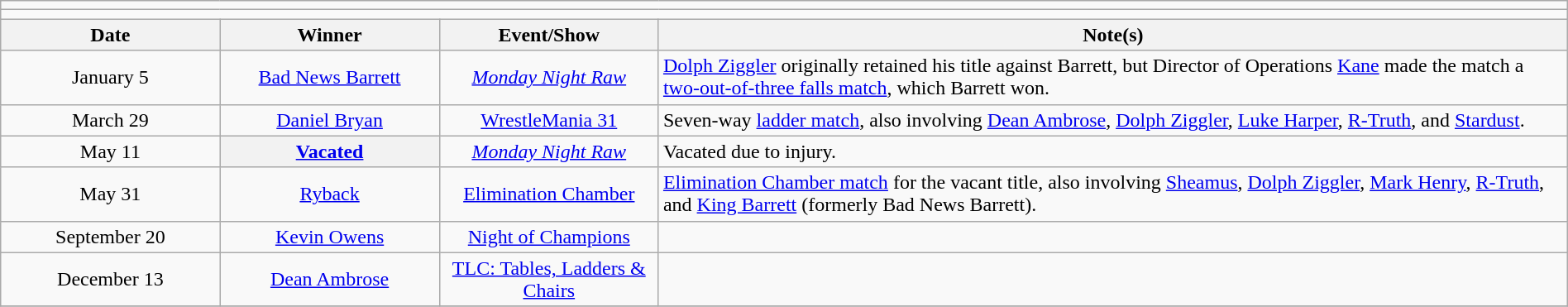<table class="wikitable" style="text-align:center; width:100%;">
<tr>
<td colspan="5"></td>
</tr>
<tr>
<td colspan="5"><strong></strong></td>
</tr>
<tr>
<th width=14%>Date</th>
<th width=14%>Winner</th>
<th width=14%>Event/Show</th>
<th width=58%>Note(s)</th>
</tr>
<tr>
<td>January 5</td>
<td><a href='#'>Bad News Barrett</a></td>
<td><em><a href='#'>Monday Night Raw</a></em></td>
<td align=left><a href='#'>Dolph Ziggler</a> originally retained his title against Barrett, but Director of Operations <a href='#'>Kane</a> made the match a <a href='#'>two-out-of-three falls match</a>, which Barrett won.</td>
</tr>
<tr>
<td>March 29</td>
<td><a href='#'>Daniel Bryan</a></td>
<td><a href='#'>WrestleMania 31</a></td>
<td align=left>Seven-way <a href='#'>ladder match</a>, also involving <a href='#'>Dean Ambrose</a>, <a href='#'>Dolph Ziggler</a>, <a href='#'>Luke Harper</a>, <a href='#'>R-Truth</a>, and <a href='#'>Stardust</a>.</td>
</tr>
<tr>
<td>May 11</td>
<th><a href='#'>Vacated</a></th>
<td><em><a href='#'>Monday Night Raw</a></em></td>
<td align=left>Vacated due to injury.</td>
</tr>
<tr>
<td>May 31</td>
<td><a href='#'>Ryback</a></td>
<td><a href='#'>Elimination Chamber</a></td>
<td align=left><a href='#'>Elimination Chamber match</a> for the vacant title, also involving <a href='#'>Sheamus</a>, <a href='#'>Dolph Ziggler</a>, <a href='#'>Mark Henry</a>, <a href='#'>R-Truth</a>, and <a href='#'>King Barrett</a> (formerly Bad News Barrett).</td>
</tr>
<tr>
<td>September 20</td>
<td><a href='#'>Kevin Owens</a></td>
<td><a href='#'>Night of Champions</a></td>
<td></td>
</tr>
<tr>
<td>December 13</td>
<td><a href='#'>Dean Ambrose</a></td>
<td><a href='#'>TLC: Tables, Ladders & Chairs</a></td>
<td></td>
</tr>
<tr>
</tr>
</table>
